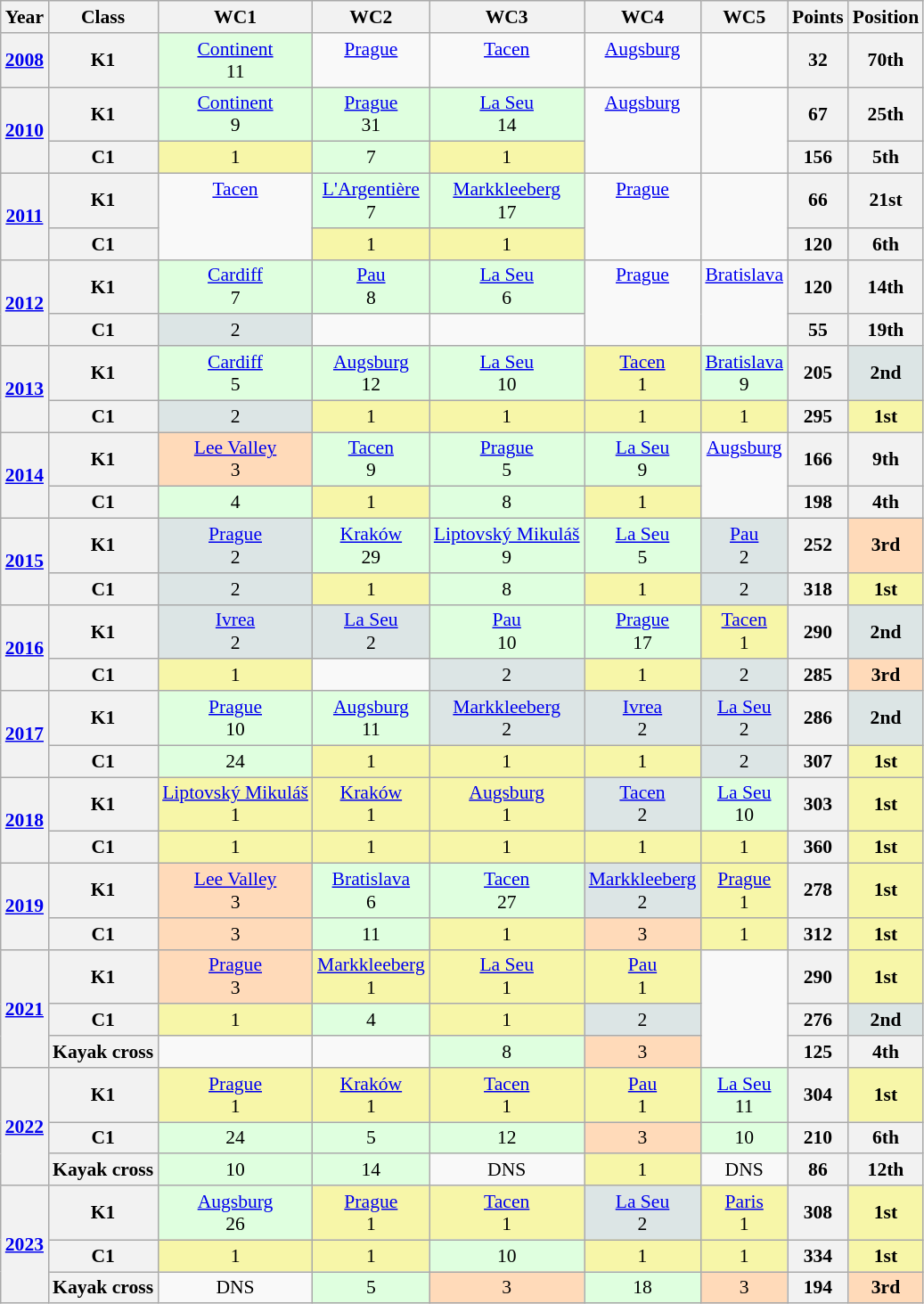<table class="wikitable" style="font-size: 90%; text-align: center">
<tr>
<th>Year</th>
<th>Class</th>
<th>WC1</th>
<th>WC2</th>
<th>WC3</th>
<th>WC4</th>
<th>WC5</th>
<th>Points</th>
<th>Position</th>
</tr>
<tr>
<th><a href='#'>2008</a></th>
<th>K1</th>
<td style="background:#DFFFDF;"><a href='#'>Continent</a> <br>11</td>
<td><a href='#'>Prague</a> <br> </td>
<td><a href='#'>Tacen</a> <br> </td>
<td><a href='#'>Augsburg</a> <br> </td>
<td></td>
<th>32</th>
<th>70th</th>
</tr>
<tr>
<th rowspan=2><a href='#'>2010</a></th>
<th>K1</th>
<td style="background:#DFFFDF;"><a href='#'>Continent</a> <br>9</td>
<td style="background:#DFFFDF;"><a href='#'>Prague</a> <br>31</td>
<td style="background:#DFFFDF;"><a href='#'>La Seu</a> <br>14</td>
<td style=vertical-align:top rowspan=2><a href='#'>Augsburg</a> <br> </td>
<td rowspan=2></td>
<th>67</th>
<th>25th</th>
</tr>
<tr>
<th>C1</th>
<td style="background:#F7F6A8;">1</td>
<td style="background:#DFFFDF;">7</td>
<td style="background:#F7F6A8;">1</td>
<th>156</th>
<th>5th</th>
</tr>
<tr>
<th rowspan=2><a href='#'>2011</a></th>
<th>K1</th>
<td style=vertical-align:top rowspan=2><a href='#'>Tacen</a> <br> </td>
<td style="background:#DFFFDF;"><a href='#'>L'Argentière</a> <br>7</td>
<td style="background:#DFFFDF;"><a href='#'>Markkleeberg</a> <br>17</td>
<td style=vertical-align:top rowspan=2><a href='#'>Prague</a> <br> </td>
<td rowspan=2></td>
<th>66</th>
<th>21st</th>
</tr>
<tr>
<th>C1</th>
<td style="background:#F7F6A8;">1</td>
<td style="background:#F7F6A8;">1</td>
<th>120</th>
<th>6th</th>
</tr>
<tr>
<th rowspan=2><a href='#'>2012</a></th>
<th>K1</th>
<td style="background:#DFFFDF;"><a href='#'>Cardiff</a> <br>7</td>
<td style="background:#DFFFDF;"><a href='#'>Pau</a> <br>8</td>
<td style="background:#DFFFDF;"><a href='#'>La Seu</a> <br>6</td>
<td style=vertical-align:top rowspan=2><a href='#'>Prague</a> <br> </td>
<td style=vertical-align:top rowspan=2><a href='#'>Bratislava</a> <br> </td>
<th>120</th>
<th>14th</th>
</tr>
<tr>
<th>C1</th>
<td style="background:#DCE5E5;">2</td>
<td></td>
<td></td>
<th>55</th>
<th>19th</th>
</tr>
<tr>
<th rowspan=2><a href='#'>2013</a></th>
<th>K1</th>
<td style="background:#DFFFDF;"><a href='#'>Cardiff</a> <br>5</td>
<td style="background:#DFFFDF;"><a href='#'>Augsburg</a> <br>12</td>
<td style="background:#DFFFDF;"><a href='#'>La Seu</a> <br>10</td>
<td style="background:#F7F6A8;"><a href='#'>Tacen</a> <br>1</td>
<td style="background:#DFFFDF;"><a href='#'>Bratislava</a> <br>9</td>
<th>205</th>
<th style="background:#DCE5E5;">2nd</th>
</tr>
<tr>
<th>C1</th>
<td style="background:#DCE5E5;">2</td>
<td style="background:#F7F6A8;">1</td>
<td style="background:#F7F6A8;">1</td>
<td style="background:#F7F6A8;">1</td>
<td style="background:#F7F6A8;">1</td>
<th>295</th>
<th style="background:#F7F6A8;">1st</th>
</tr>
<tr>
<th rowspan=2><a href='#'>2014</a></th>
<th>K1</th>
<td style="background:#FFDAB9;"><a href='#'>Lee Valley</a> <br>3</td>
<td style="background:#DFFFDF;"><a href='#'>Tacen</a> <br>9</td>
<td style="background:#DFFFDF;"><a href='#'>Prague</a> <br>5</td>
<td style="background:#DFFFDF;"><a href='#'>La Seu</a> <br>9</td>
<td style=vertical-align:top rowspan=2><a href='#'>Augsburg</a> <br> </td>
<th>166</th>
<th>9th</th>
</tr>
<tr>
<th>C1</th>
<td style="background:#DFFFDF;">4</td>
<td style="background:#F7F6A8;">1</td>
<td style="background:#DFFFDF;">8</td>
<td style="background:#F7F6A8;">1</td>
<th>198</th>
<th>4th</th>
</tr>
<tr>
<th rowspan=2><a href='#'>2015</a></th>
<th>K1</th>
<td style="background:#DCE5E5;"><a href='#'>Prague</a> <br>2</td>
<td style="background:#DFFFDF;"><a href='#'>Kraków</a> <br>29</td>
<td style="background:#DFFFDF;"><a href='#'>Liptovský Mikuláš</a> <br>9</td>
<td style="background:#DFFFDF;"><a href='#'>La Seu</a> <br>5</td>
<td style="background:#DCE5E5;"><a href='#'>Pau</a> <br>2</td>
<th>252</th>
<th style="background:#FFDAB9;">3rd</th>
</tr>
<tr>
<th>C1</th>
<td style="background:#DCE5E5;">2</td>
<td style="background:#F7F6A8;">1</td>
<td style="background:#DFFFDF;">8</td>
<td style="background:#F7F6A8;">1</td>
<td style="background:#DCE5E5;">2</td>
<th>318</th>
<th style="background:#F7F6A8;">1st</th>
</tr>
<tr>
<th rowspan=2><a href='#'>2016</a></th>
<th>K1</th>
<td style="background:#DCE5E5;"><a href='#'>Ivrea</a> <br>2</td>
<td style="background:#DCE5E5;"><a href='#'>La Seu</a> <br>2</td>
<td style="background:#DFFFDF;"><a href='#'>Pau</a> <br>10</td>
<td style="background:#DFFFDF;"><a href='#'>Prague</a> <br>17</td>
<td style="background:#F7F6A8;"><a href='#'>Tacen</a> <br>1</td>
<th>290</th>
<th style="background:#DCE5E5;">2nd</th>
</tr>
<tr>
<th>C1</th>
<td style="background:#F7F6A8;">1</td>
<td></td>
<td style="background:#DCE5E5;">2</td>
<td style="background:#F7F6A8;">1</td>
<td style="background:#DCE5E5;">2</td>
<th>285</th>
<th style="background:#FFDAB9;">3rd</th>
</tr>
<tr>
<th rowspan=2><a href='#'>2017</a></th>
<th>K1</th>
<td style="background:#DFFFDF;"><a href='#'>Prague</a> <br>10</td>
<td style="background:#DFFFDF;"><a href='#'>Augsburg</a> <br>11</td>
<td style="background:#DCE5E5;"><a href='#'>Markkleeberg</a> <br>2</td>
<td style="background:#DCE5E5;"><a href='#'>Ivrea</a> <br>2</td>
<td style="background:#DCE5E5;"><a href='#'>La Seu</a> <br>2</td>
<th>286</th>
<th style="background:#DCE5E5;">2nd</th>
</tr>
<tr>
<th>C1</th>
<td style="background:#DFFFDF;">24</td>
<td style="background:#F7F6A8;">1</td>
<td style="background:#F7F6A8;">1</td>
<td style="background:#F7F6A8;">1</td>
<td style="background:#DCE5E5;">2</td>
<th>307</th>
<th style="background:#F7F6A8;">1st</th>
</tr>
<tr>
<th rowspan=2><a href='#'>2018</a></th>
<th>K1</th>
<td style="background:#F7F6A8;"><a href='#'>Liptovský Mikuláš</a> <br>1</td>
<td style="background:#F7F6A8;"><a href='#'>Kraków</a> <br>1</td>
<td style="background:#F7F6A8;"><a href='#'>Augsburg</a> <br>1</td>
<td style="background:#DCE5E5;"><a href='#'>Tacen</a> <br>2</td>
<td style="background:#DFFFDF;"><a href='#'>La Seu</a> <br>10</td>
<th>303</th>
<th style="background:#F7F6A8;">1st</th>
</tr>
<tr>
<th>C1</th>
<td style="background:#F7F6A8;">1</td>
<td style="background:#F7F6A8;">1</td>
<td style="background:#F7F6A8;">1</td>
<td style="background:#F7F6A8;">1</td>
<td style="background:#F7F6A8;">1</td>
<th>360</th>
<th style="background:#F7F6A8;">1st</th>
</tr>
<tr>
<th rowspan=2><a href='#'>2019</a></th>
<th>K1</th>
<td style="background:#FFDAB9;"><a href='#'>Lee Valley</a> <br>3</td>
<td style="background:#DFFFDF;"><a href='#'>Bratislava</a> <br>6</td>
<td style="background:#DFFFDF;"><a href='#'>Tacen</a> <br>27</td>
<td style="background:#DCE5E5;"><a href='#'>Markkleeberg</a> <br>2</td>
<td style="background:#F7F6A8;"><a href='#'>Prague</a> <br>1</td>
<th>278</th>
<th style="background:#F7F6A8;">1st</th>
</tr>
<tr>
<th>C1</th>
<td style="background:#FFDAB9;">3</td>
<td style="background:#DFFFDF;">11</td>
<td style="background:#F7F6A8;">1</td>
<td style="background:#FFDAB9;">3</td>
<td style="background:#F7F6A8;">1</td>
<th>312</th>
<th style="background:#F7F6A8;">1st</th>
</tr>
<tr>
<th rowspan=3><a href='#'>2021</a></th>
<th>K1</th>
<td style="background:#FFDAB9;"><a href='#'>Prague</a> <br>3</td>
<td style="background:#F7F6A8;"><a href='#'>Markkleeberg</a> <br>1</td>
<td style="background:#F7F6A8;"><a href='#'>La Seu</a> <br>1</td>
<td style="background:#F7F6A8;"><a href='#'>Pau</a> <br>1</td>
<td style=vertical-align:top rowspan=3></td>
<th>290</th>
<th style="background:#F7F6A8;">1st</th>
</tr>
<tr>
<th>C1</th>
<td style="background:#F7F6A8;">1</td>
<td style="background:#DFFFDF;">4</td>
<td style="background:#F7F6A8;">1</td>
<td style="background:#DCE5E5;">2</td>
<th>276</th>
<th style="background:#DCE5E5;">2nd</th>
</tr>
<tr>
<th>Kayak cross</th>
<td></td>
<td></td>
<td style="background:#DFFFDF;">8</td>
<td style="background:#FFDAB9;">3</td>
<th>125</th>
<th>4th</th>
</tr>
<tr>
<th rowspan=3><a href='#'>2022</a></th>
<th>K1</th>
<td style="background:#F7F6A8;"><a href='#'>Prague</a> <br>1</td>
<td style="background:#F7F6A8;"><a href='#'>Kraków</a> <br>1</td>
<td style="background:#F7F6A8;"><a href='#'>Tacen</a> <br>1</td>
<td style="background:#F7F6A8;"><a href='#'>Pau</a> <br>1</td>
<td style="background:#DFFFDF;"><a href='#'>La Seu</a> <br>11</td>
<th>304</th>
<th style="background:#F7F6A8;">1st</th>
</tr>
<tr>
<th>C1</th>
<td style="background:#DFFFDF;">24</td>
<td style="background:#DFFFDF;">5</td>
<td style="background:#DFFFDF;">12</td>
<td style="background:#FFDAB9;">3</td>
<td style="background:#DFFFDF;">10</td>
<th>210</th>
<th>6th</th>
</tr>
<tr>
<th>Kayak cross</th>
<td style="background:#DFFFDF;">10</td>
<td style="background:#DFFFDF;">14</td>
<td>DNS</td>
<td style="background:#F7F6A8;">1</td>
<td>DNS</td>
<th>86</th>
<th>12th</th>
</tr>
<tr>
<th rowspan=3><a href='#'>2023</a></th>
<th>K1</th>
<td style="background:#DFFFDF;"><a href='#'>Augsburg</a> <br>26</td>
<td style="background:#F7F6A8;"><a href='#'>Prague</a> <br>1</td>
<td style="background:#F7F6A8;"><a href='#'>Tacen</a> <br>1</td>
<td style="background:#DCE5E5;"><a href='#'>La Seu</a> <br>2</td>
<td style="background:#F7F6A8;"><a href='#'>Paris</a> <br>1</td>
<th>308</th>
<th style="background:#F7F6A8;">1st</th>
</tr>
<tr>
<th>C1</th>
<td style="background:#F7F6A8;">1</td>
<td style="background:#F7F6A8;">1</td>
<td style="background:#DFFFDF;">10</td>
<td style="background:#F7F6A8;">1</td>
<td style="background:#F7F6A8;">1</td>
<th>334</th>
<th style="background:#F7F6A8;">1st</th>
</tr>
<tr>
<th>Kayak cross</th>
<td>DNS</td>
<td style="background:#DFFFDF;">5</td>
<td style="background:#FFDAB9;">3</td>
<td style="background:#DFFFDF;">18</td>
<td style="background:#FFDAB9;">3</td>
<th>194</th>
<th style="background:#FFDAB9;">3rd</th>
</tr>
</table>
